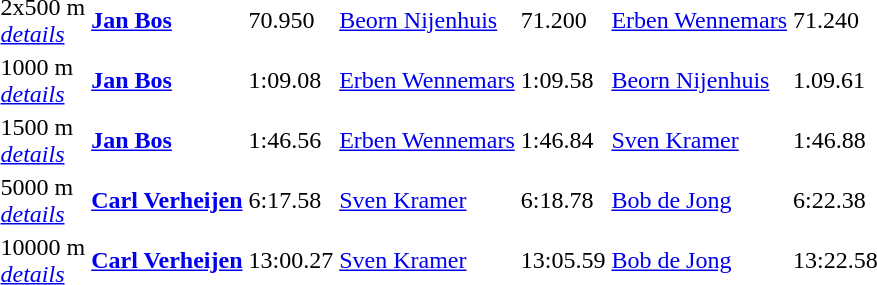<table>
<tr>
<td>2x500 m<br><a href='#'><em>details</em></a></td>
<td><strong><a href='#'>Jan Bos</a></strong></td>
<td>70.950</td>
<td><a href='#'>Beorn Nijenhuis</a></td>
<td>71.200</td>
<td><a href='#'>Erben Wennemars</a></td>
<td>71.240</td>
</tr>
<tr>
<td>1000 m<br><a href='#'><em>details</em></a></td>
<td><strong><a href='#'>Jan Bos</a></strong></td>
<td>1:09.08</td>
<td><a href='#'>Erben Wennemars</a></td>
<td>1:09.58</td>
<td><a href='#'>Beorn Nijenhuis</a></td>
<td>1.09.61</td>
</tr>
<tr>
<td>1500 m<br><a href='#'><em>details</em></a></td>
<td><strong><a href='#'>Jan Bos</a></strong></td>
<td>1:46.56</td>
<td><a href='#'>Erben Wennemars</a></td>
<td>1:46.84</td>
<td><a href='#'>Sven Kramer</a></td>
<td>1:46.88</td>
</tr>
<tr>
<td>5000 m<br><a href='#'><em>details</em></a></td>
<td><strong><a href='#'>Carl Verheijen</a></strong></td>
<td>6:17.58</td>
<td><a href='#'>Sven Kramer</a></td>
<td>6:18.78</td>
<td><a href='#'>Bob de Jong</a></td>
<td>6:22.38</td>
</tr>
<tr>
<td>10000 m<br><a href='#'><em>details</em></a></td>
<td><strong><a href='#'>Carl Verheijen</a></strong></td>
<td>13:00.27</td>
<td><a href='#'>Sven Kramer</a></td>
<td>13:05.59</td>
<td><a href='#'>Bob de Jong</a></td>
<td>13:22.58</td>
</tr>
<tr>
</tr>
</table>
